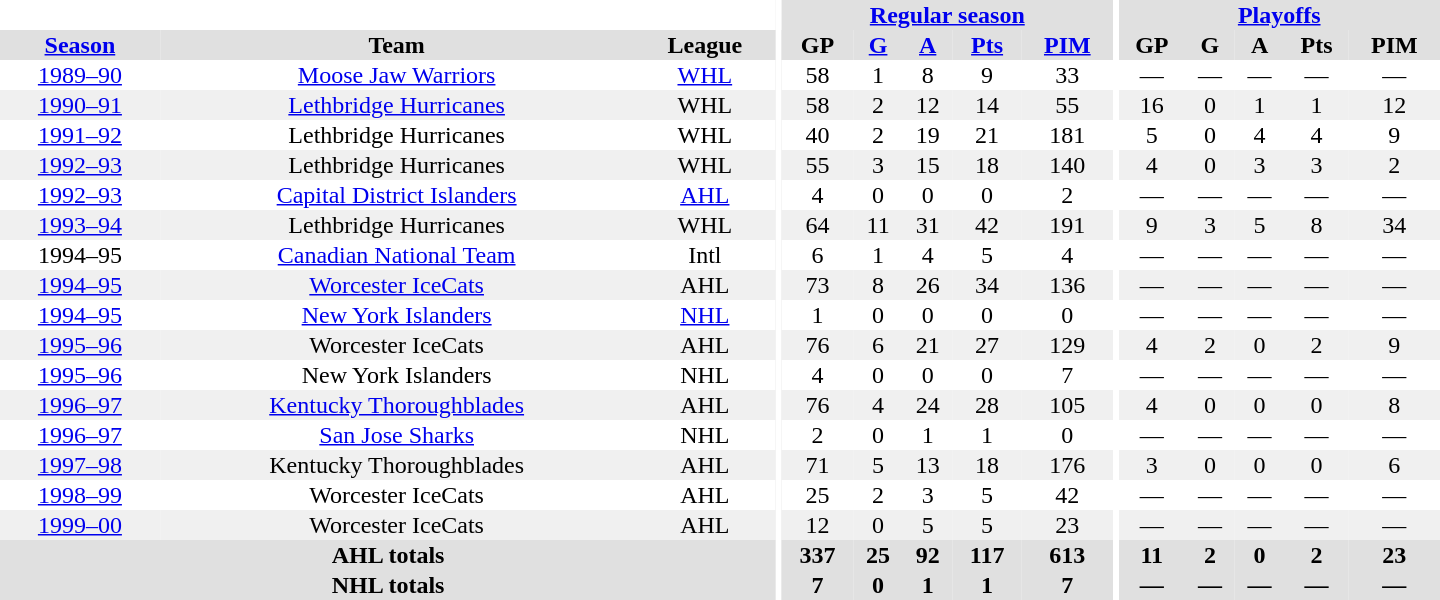<table border="0" cellpadding="1" cellspacing="0" style="text-align:center; width:60em">
<tr bgcolor="#e0e0e0">
<th colspan="3" bgcolor="#ffffff"></th>
<th rowspan="100" bgcolor="#ffffff"></th>
<th colspan="5"><a href='#'>Regular season</a></th>
<th rowspan="100" bgcolor="#ffffff"></th>
<th colspan="5"><a href='#'>Playoffs</a></th>
</tr>
<tr bgcolor="#e0e0e0">
<th><a href='#'>Season</a></th>
<th>Team</th>
<th>League</th>
<th>GP</th>
<th><a href='#'>G</a></th>
<th><a href='#'>A</a></th>
<th><a href='#'>Pts</a></th>
<th><a href='#'>PIM</a></th>
<th>GP</th>
<th>G</th>
<th>A</th>
<th>Pts</th>
<th>PIM</th>
</tr>
<tr>
<td><a href='#'>1989–90</a></td>
<td><a href='#'>Moose Jaw Warriors</a></td>
<td><a href='#'>WHL</a></td>
<td>58</td>
<td>1</td>
<td>8</td>
<td>9</td>
<td>33</td>
<td>—</td>
<td>—</td>
<td>—</td>
<td>—</td>
<td>—</td>
</tr>
<tr bgcolor="#f0f0f0">
<td><a href='#'>1990–91</a></td>
<td><a href='#'>Lethbridge Hurricanes</a></td>
<td>WHL</td>
<td>58</td>
<td>2</td>
<td>12</td>
<td>14</td>
<td>55</td>
<td>16</td>
<td>0</td>
<td>1</td>
<td>1</td>
<td>12</td>
</tr>
<tr>
<td><a href='#'>1991–92</a></td>
<td>Lethbridge Hurricanes</td>
<td>WHL</td>
<td>40</td>
<td>2</td>
<td>19</td>
<td>21</td>
<td>181</td>
<td>5</td>
<td>0</td>
<td>4</td>
<td>4</td>
<td>9</td>
</tr>
<tr bgcolor="#f0f0f0">
<td><a href='#'>1992–93</a></td>
<td>Lethbridge Hurricanes</td>
<td>WHL</td>
<td>55</td>
<td>3</td>
<td>15</td>
<td>18</td>
<td>140</td>
<td>4</td>
<td>0</td>
<td>3</td>
<td>3</td>
<td>2</td>
</tr>
<tr>
<td><a href='#'>1992–93</a></td>
<td><a href='#'>Capital District Islanders</a></td>
<td><a href='#'>AHL</a></td>
<td>4</td>
<td>0</td>
<td>0</td>
<td>0</td>
<td>2</td>
<td>—</td>
<td>—</td>
<td>—</td>
<td>—</td>
<td>—</td>
</tr>
<tr bgcolor="#f0f0f0">
<td><a href='#'>1993–94</a></td>
<td>Lethbridge Hurricanes</td>
<td>WHL</td>
<td>64</td>
<td>11</td>
<td>31</td>
<td>42</td>
<td>191</td>
<td>9</td>
<td>3</td>
<td>5</td>
<td>8</td>
<td>34</td>
</tr>
<tr>
<td>1994–95</td>
<td><a href='#'>Canadian National Team</a></td>
<td>Intl</td>
<td>6</td>
<td>1</td>
<td>4</td>
<td>5</td>
<td>4</td>
<td>—</td>
<td>—</td>
<td>—</td>
<td>—</td>
<td>—</td>
</tr>
<tr bgcolor="#f0f0f0">
<td><a href='#'>1994–95</a></td>
<td><a href='#'>Worcester IceCats</a></td>
<td>AHL</td>
<td>73</td>
<td>8</td>
<td>26</td>
<td>34</td>
<td>136</td>
<td>—</td>
<td>—</td>
<td>—</td>
<td>—</td>
<td>—</td>
</tr>
<tr>
<td><a href='#'>1994–95</a></td>
<td><a href='#'>New York Islanders</a></td>
<td><a href='#'>NHL</a></td>
<td>1</td>
<td>0</td>
<td>0</td>
<td>0</td>
<td>0</td>
<td>—</td>
<td>—</td>
<td>—</td>
<td>—</td>
<td>—</td>
</tr>
<tr bgcolor="#f0f0f0">
<td><a href='#'>1995–96</a></td>
<td>Worcester IceCats</td>
<td>AHL</td>
<td>76</td>
<td>6</td>
<td>21</td>
<td>27</td>
<td>129</td>
<td>4</td>
<td>2</td>
<td>0</td>
<td>2</td>
<td>9</td>
</tr>
<tr>
<td><a href='#'>1995–96</a></td>
<td>New York Islanders</td>
<td>NHL</td>
<td>4</td>
<td>0</td>
<td>0</td>
<td>0</td>
<td>7</td>
<td>—</td>
<td>—</td>
<td>—</td>
<td>—</td>
<td>—</td>
</tr>
<tr bgcolor="#f0f0f0">
<td><a href='#'>1996–97</a></td>
<td><a href='#'>Kentucky Thoroughblades</a></td>
<td>AHL</td>
<td>76</td>
<td>4</td>
<td>24</td>
<td>28</td>
<td>105</td>
<td>4</td>
<td>0</td>
<td>0</td>
<td>0</td>
<td>8</td>
</tr>
<tr>
<td><a href='#'>1996–97</a></td>
<td><a href='#'>San Jose Sharks</a></td>
<td>NHL</td>
<td>2</td>
<td>0</td>
<td>1</td>
<td>1</td>
<td>0</td>
<td>—</td>
<td>—</td>
<td>—</td>
<td>—</td>
<td>—</td>
</tr>
<tr bgcolor="#f0f0f0">
<td><a href='#'>1997–98</a></td>
<td>Kentucky Thoroughblades</td>
<td>AHL</td>
<td>71</td>
<td>5</td>
<td>13</td>
<td>18</td>
<td>176</td>
<td>3</td>
<td>0</td>
<td>0</td>
<td>0</td>
<td>6</td>
</tr>
<tr>
<td><a href='#'>1998–99</a></td>
<td>Worcester IceCats</td>
<td>AHL</td>
<td>25</td>
<td>2</td>
<td>3</td>
<td>5</td>
<td>42</td>
<td>—</td>
<td>—</td>
<td>—</td>
<td>—</td>
<td>—</td>
</tr>
<tr bgcolor="#f0f0f0">
<td><a href='#'>1999–00</a></td>
<td>Worcester IceCats</td>
<td>AHL</td>
<td>12</td>
<td>0</td>
<td>5</td>
<td>5</td>
<td>23</td>
<td>—</td>
<td>—</td>
<td>—</td>
<td>—</td>
<td>—</td>
</tr>
<tr bgcolor="#e0e0e0">
<th colspan="3">AHL totals</th>
<th>337</th>
<th>25</th>
<th>92</th>
<th>117</th>
<th>613</th>
<th>11</th>
<th>2</th>
<th>0</th>
<th>2</th>
<th>23</th>
</tr>
<tr bgcolor="#e0e0e0">
<th colspan="3">NHL totals</th>
<th>7</th>
<th>0</th>
<th>1</th>
<th>1</th>
<th>7</th>
<th>—</th>
<th>—</th>
<th>—</th>
<th>—</th>
<th>—</th>
</tr>
</table>
